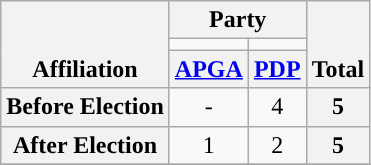<table class=wikitable style="text-align:center">
<tr style="vertical-align:bottom;">
<th rowspan=3>Affiliation</th>
<th colspan=2>Party</th>
<th rowspan=3>Total</th>
</tr>
<tr>
<td style="background-color:"></td>
<td style="background-color:"></td>
</tr>
<tr>
<th><a href='#'>APGA</a></th>
<th><a href='#'>PDP</a></th>
</tr>
<tr>
<th>Before Election</th>
<td>-</td>
<td>4</td>
<th>5</th>
</tr>
<tr>
<th>After Election</th>
<td>1</td>
<td>2</td>
<th>5</th>
</tr>
<tr>
</tr>
</table>
